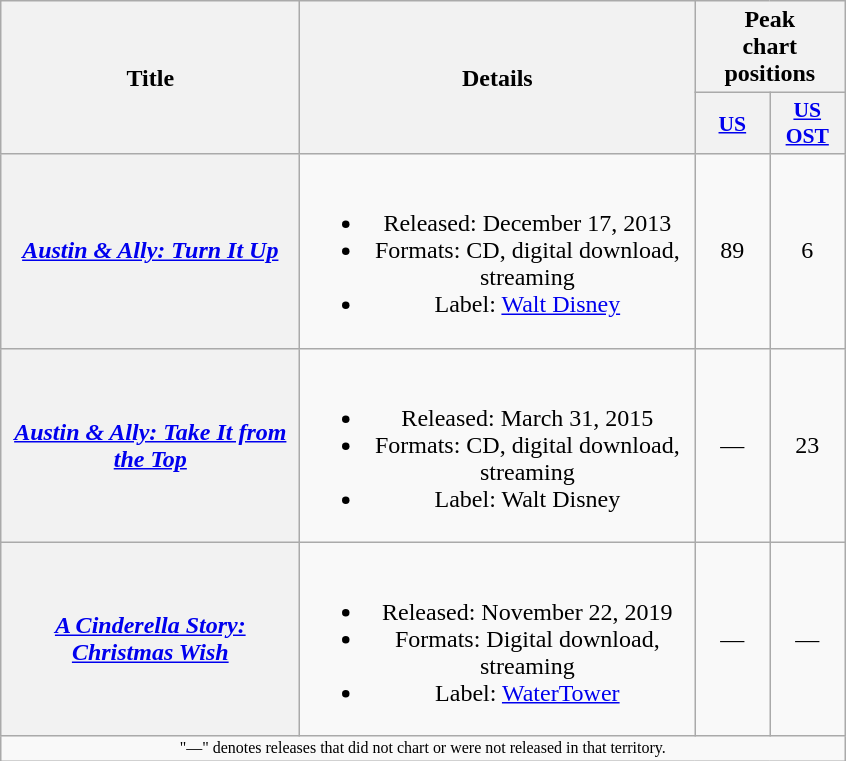<table class="wikitable plainrowheaders" style="text-align:center;">
<tr>
<th scope="col" rowspan="2" style="width:12em;">Title</th>
<th scope="col" rowspan="2" style="width:16em;">Details</th>
<th scope="col" colspan="2">Peak<br>chart<br>positions</th>
</tr>
<tr>
<th scope="col" style="width:3em;font-size:90%;"><a href='#'>US</a><br></th>
<th scope="col" style="width:3em;font-size:90%;"><a href='#'>US<br>OST</a><br></th>
</tr>
<tr>
<th scope="row"><em><a href='#'>Austin & Ally: Turn It Up</a></em></th>
<td><br><ul><li>Released: December 17, 2013</li><li>Formats: CD, digital download, streaming</li><li>Label: <a href='#'>Walt Disney</a></li></ul></td>
<td>89</td>
<td>6</td>
</tr>
<tr>
<th scope="row"><em><a href='#'>Austin & Ally: Take It from the Top</a></em></th>
<td><br><ul><li>Released: March 31, 2015</li><li>Formats: CD, digital download, streaming</li><li>Label: Walt Disney</li></ul></td>
<td>—</td>
<td>23</td>
</tr>
<tr>
<th scope="row"><em><a href='#'>A Cinderella Story:<br>Christmas Wish</a></em></th>
<td><br><ul><li>Released: November 22, 2019</li><li>Formats: Digital download, streaming</li><li>Label: <a href='#'>WaterTower</a></li></ul></td>
<td>—</td>
<td>—</td>
</tr>
<tr>
<td colspan="15" style="text-align:center; font-size:8pt;">"—" denotes releases that did not chart or were not released in that territory.</td>
</tr>
</table>
